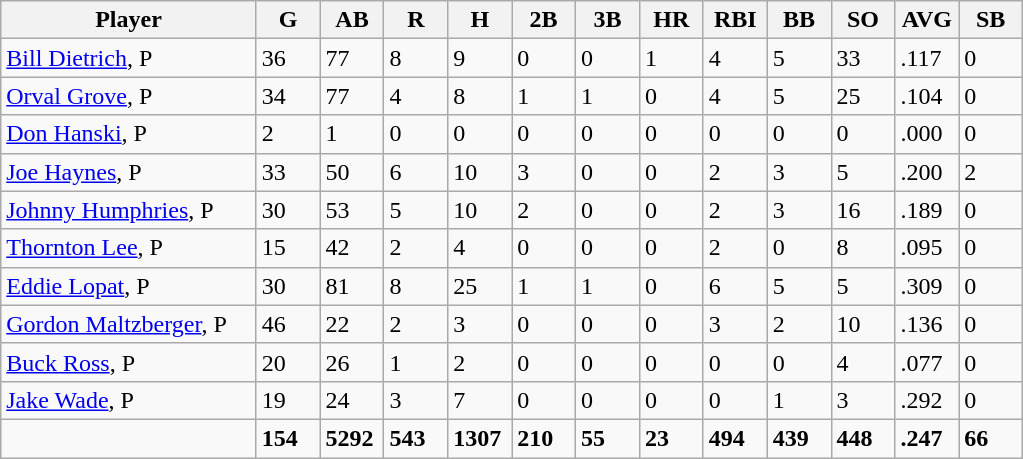<table class="wikitable sortable">
<tr>
<th width="24%">Player</th>
<th width="6%">G</th>
<th width="6%">AB</th>
<th width="6%">R</th>
<th width="6%">H</th>
<th width="6%">2B</th>
<th width="6%">3B</th>
<th width="6%">HR</th>
<th width="6%">RBI</th>
<th width="6%">BB</th>
<th width="6%">SO</th>
<th width="6%">AVG</th>
<th width="6%">SB</th>
</tr>
<tr>
<td><a href='#'>Bill Dietrich</a>, P</td>
<td>36</td>
<td>77</td>
<td>8</td>
<td>9</td>
<td>0</td>
<td>0</td>
<td>1</td>
<td>4</td>
<td>5</td>
<td>33</td>
<td>.117</td>
<td>0</td>
</tr>
<tr>
<td><a href='#'>Orval Grove</a>, P</td>
<td>34</td>
<td>77</td>
<td>4</td>
<td>8</td>
<td>1</td>
<td>1</td>
<td>0</td>
<td>4</td>
<td>5</td>
<td>25</td>
<td>.104</td>
<td>0</td>
</tr>
<tr>
<td><a href='#'>Don Hanski</a>, P</td>
<td>2</td>
<td>1</td>
<td>0</td>
<td>0</td>
<td>0</td>
<td>0</td>
<td>0</td>
<td>0</td>
<td>0</td>
<td>0</td>
<td>.000</td>
<td>0</td>
</tr>
<tr>
<td><a href='#'>Joe Haynes</a>, P</td>
<td>33</td>
<td>50</td>
<td>6</td>
<td>10</td>
<td>3</td>
<td>0</td>
<td>0</td>
<td>2</td>
<td>3</td>
<td>5</td>
<td>.200</td>
<td>2</td>
</tr>
<tr>
<td><a href='#'>Johnny Humphries</a>, P</td>
<td>30</td>
<td>53</td>
<td>5</td>
<td>10</td>
<td>2</td>
<td>0</td>
<td>0</td>
<td>2</td>
<td>3</td>
<td>16</td>
<td>.189</td>
<td>0</td>
</tr>
<tr>
<td><a href='#'>Thornton Lee</a>, P</td>
<td>15</td>
<td>42</td>
<td>2</td>
<td>4</td>
<td>0</td>
<td>0</td>
<td>0</td>
<td>2</td>
<td>0</td>
<td>8</td>
<td>.095</td>
<td>0</td>
</tr>
<tr>
<td><a href='#'>Eddie Lopat</a>, P</td>
<td>30</td>
<td>81</td>
<td>8</td>
<td>25</td>
<td>1</td>
<td>1</td>
<td>0</td>
<td>6</td>
<td>5</td>
<td>5</td>
<td>.309</td>
<td>0</td>
</tr>
<tr>
<td><a href='#'>Gordon Maltzberger</a>, P</td>
<td>46</td>
<td>22</td>
<td>2</td>
<td>3</td>
<td>0</td>
<td>0</td>
<td>0</td>
<td>3</td>
<td>2</td>
<td>10</td>
<td>.136</td>
<td>0</td>
</tr>
<tr>
<td><a href='#'>Buck Ross</a>, P</td>
<td>20</td>
<td>26</td>
<td>1</td>
<td>2</td>
<td>0</td>
<td>0</td>
<td>0</td>
<td>0</td>
<td>0</td>
<td>4</td>
<td>.077</td>
<td>0</td>
</tr>
<tr>
<td><a href='#'>Jake Wade</a>, P</td>
<td>19</td>
<td>24</td>
<td>3</td>
<td>7</td>
<td>0</td>
<td>0</td>
<td>0</td>
<td>0</td>
<td>1</td>
<td>3</td>
<td>.292</td>
<td>0</td>
</tr>
<tr class="sortbottom">
<td></td>
<td><strong>154</strong></td>
<td><strong>5292</strong></td>
<td><strong>543</strong></td>
<td><strong>1307</strong></td>
<td><strong>210</strong></td>
<td><strong>55</strong></td>
<td><strong>23</strong></td>
<td><strong>494</strong></td>
<td><strong>439</strong></td>
<td><strong>448</strong></td>
<td><strong>.247</strong></td>
<td><strong>66</strong></td>
</tr>
</table>
